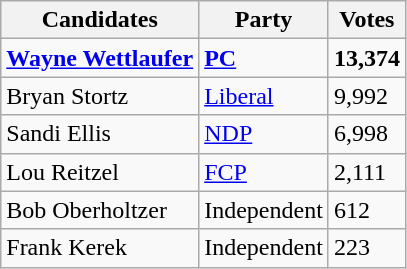<table class="wikitable">
<tr>
<th>Candidates</th>
<th>Party</th>
<th>Votes</th>
</tr>
<tr>
<td><strong><a href='#'>Wayne Wettlaufer</a></strong></td>
<td><a href='#'><strong>PC</strong></a></td>
<td><strong>13,374</strong></td>
</tr>
<tr>
<td>Bryan Stortz</td>
<td><a href='#'>Liberal</a></td>
<td>9,992</td>
</tr>
<tr>
<td>Sandi Ellis</td>
<td><a href='#'>NDP</a></td>
<td>6,998</td>
</tr>
<tr>
<td>Lou Reitzel</td>
<td><a href='#'>FCP</a></td>
<td>2,111</td>
</tr>
<tr>
<td>Bob Oberholtzer</td>
<td>Independent</td>
<td>612</td>
</tr>
<tr>
<td>Frank Kerek</td>
<td>Independent</td>
<td>223</td>
</tr>
</table>
